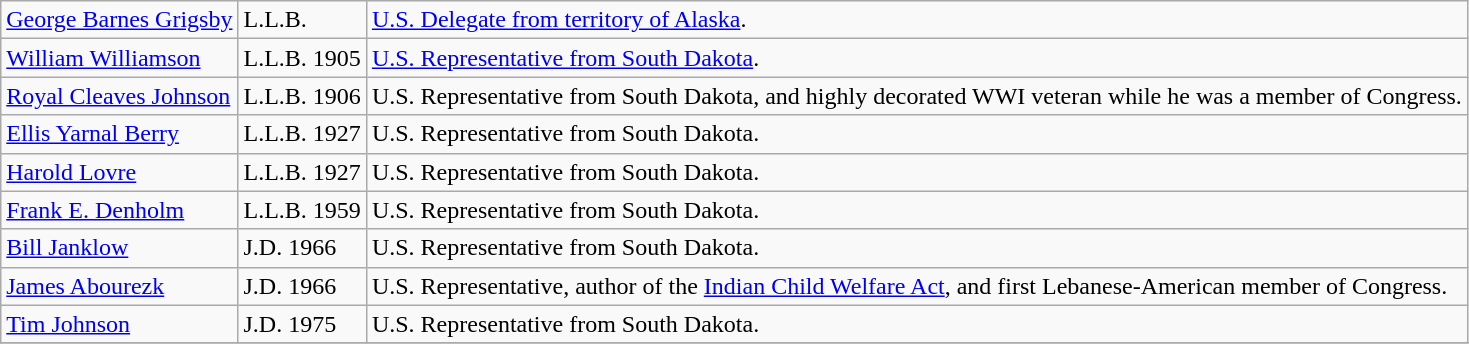<table class="wikitable">
<tr>
<td><a href='#'>George Barnes Grigsby</a></td>
<td>L.L.B.</td>
<td><a href='#'>U.S. Delegate from territory of Alaska</a>.</td>
</tr>
<tr>
<td><a href='#'>William Williamson</a></td>
<td>L.L.B. 1905</td>
<td><a href='#'>U.S. Representative from South Dakota</a>.</td>
</tr>
<tr>
<td><a href='#'>Royal Cleaves Johnson</a></td>
<td>L.L.B. 1906</td>
<td>U.S. Representative from South Dakota, and highly decorated WWI veteran while he was a member of Congress.</td>
</tr>
<tr>
<td><a href='#'>Ellis Yarnal Berry</a></td>
<td>L.L.B. 1927</td>
<td>U.S. Representative from South Dakota.</td>
</tr>
<tr>
<td><a href='#'>Harold Lovre</a></td>
<td>L.L.B. 1927</td>
<td>U.S. Representative from South Dakota.</td>
</tr>
<tr>
<td><a href='#'>Frank E. Denholm</a></td>
<td>L.L.B. 1959</td>
<td>U.S. Representative from South Dakota.</td>
</tr>
<tr>
<td><a href='#'>Bill Janklow</a></td>
<td>J.D. 1966</td>
<td>U.S. Representative from South Dakota.</td>
</tr>
<tr>
<td><a href='#'>James Abourezk</a></td>
<td>J.D. 1966</td>
<td>U.S. Representative, author of the <a href='#'>Indian Child Welfare Act</a>, and first Lebanese-American member of Congress.</td>
</tr>
<tr>
<td><a href='#'>Tim Johnson</a></td>
<td>J.D. 1975</td>
<td>U.S. Representative from South Dakota.</td>
</tr>
<tr>
</tr>
</table>
